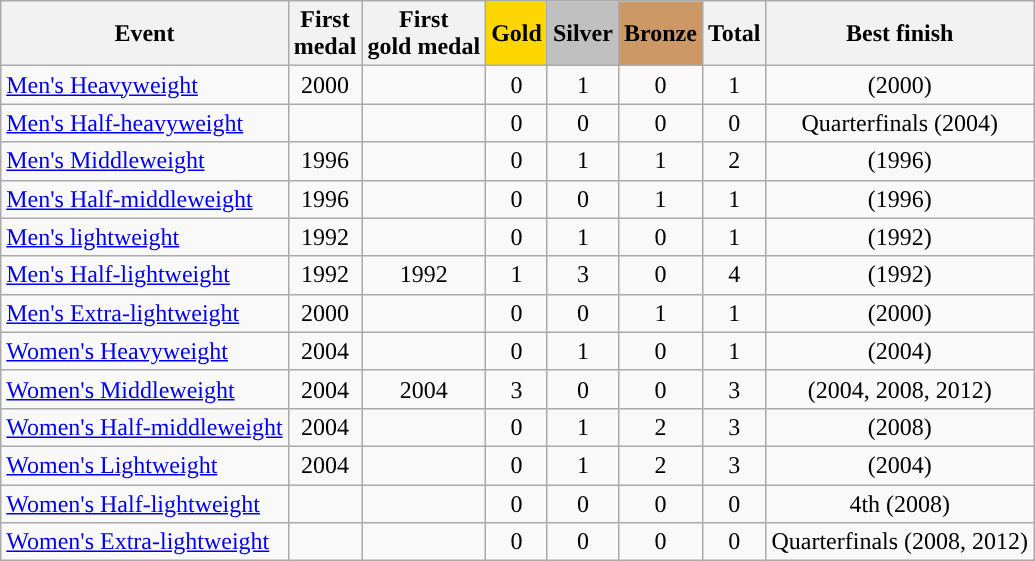<table class="wikitable sortable" style="text-align:center">
<tr>
<th>Event</th>
<th>First<br>medal</th>
<th>First<br>gold medal</th>
<th style="background-color:gold;">Gold</th>
<th style="background-color:silver;">Silver</th>
<th style="background-color:#c96;">Bronze</th>
<th>Total</th>
<th>Best finish</th>
</tr>
<tr>
<td align="left"><a href='#'>Men's Heavyweight</a></td>
<td>2000</td>
<td></td>
<td>0</td>
<td>1</td>
<td>0</td>
<td>1</td>
<td> (2000)</td>
</tr>
<tr>
<td align="left"><a href='#'>Men's Half-heavyweight</a></td>
<td></td>
<td></td>
<td>0</td>
<td>0</td>
<td>0</td>
<td>0</td>
<td>Quarterfinals (2004)</td>
</tr>
<tr>
<td align="left"><a href='#'>Men's Middleweight</a></td>
<td>1996</td>
<td></td>
<td>0</td>
<td>1</td>
<td>1</td>
<td>2</td>
<td> (1996)</td>
</tr>
<tr>
<td align="left"><a href='#'>Men's Half-middleweight</a></td>
<td>1996</td>
<td></td>
<td>0</td>
<td>0</td>
<td>1</td>
<td>1</td>
<td> (1996)</td>
</tr>
<tr>
<td align="left"><a href='#'>Men's lightweight</a></td>
<td>1992</td>
<td></td>
<td>0</td>
<td>1</td>
<td>0</td>
<td>1</td>
<td> (1992)</td>
</tr>
<tr>
<td align="left"><a href='#'>Men's Half-lightweight</a></td>
<td>1992</td>
<td>1992</td>
<td>1</td>
<td>3</td>
<td>0</td>
<td>4</td>
<td> (1992)</td>
</tr>
<tr>
<td align="left"><a href='#'>Men's Extra-lightweight</a></td>
<td>2000</td>
<td></td>
<td>0</td>
<td>0</td>
<td>1</td>
<td>1</td>
<td> (2000)</td>
</tr>
<tr>
<td align="left"><a href='#'>Women's Heavyweight</a></td>
<td>2004</td>
<td></td>
<td>0</td>
<td>1</td>
<td>0</td>
<td>1</td>
<td> (2004)</td>
</tr>
<tr>
<td align="left"><a href='#'>Women's Middleweight</a></td>
<td>2004</td>
<td>2004</td>
<td>3</td>
<td>0</td>
<td>0</td>
<td>3</td>
<td> (2004, 2008, 2012)</td>
</tr>
<tr>
<td align="left"><a href='#'>Women's Half-middleweight</a></td>
<td>2004</td>
<td></td>
<td>0</td>
<td>1</td>
<td>2</td>
<td>3</td>
<td> (2008)</td>
</tr>
<tr>
<td align="left"><a href='#'>Women's Lightweight</a></td>
<td>2004</td>
<td></td>
<td>0</td>
<td>1</td>
<td>2</td>
<td>3</td>
<td> (2004)</td>
</tr>
<tr>
<td align="left"><a href='#'>Women's Half-lightweight</a></td>
<td></td>
<td></td>
<td>0</td>
<td>0</td>
<td>0</td>
<td>0</td>
<td>4th (2008)</td>
</tr>
<tr>
<td align="left"><a href='#'>Women's Extra-lightweight</a></td>
<td></td>
<td></td>
<td>0</td>
<td>0</td>
<td>0</td>
<td>0</td>
<td>Quarterfinals (2008, 2012)</td>
</tr>
</table>
